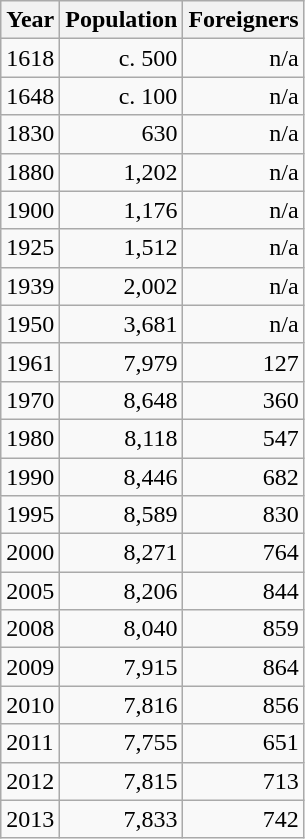<table class="wikitable">
<tr>
<th>Year</th>
<th>Population</th>
<th>Foreigners</th>
</tr>
<tr ---->
<td>1618</td>
<td align="right">c. 500</td>
<td align="right">n/a</td>
</tr>
<tr ---->
<td>1648</td>
<td align="right">c. 100</td>
<td align="right">n/a</td>
</tr>
<tr ---->
<td>1830</td>
<td align="right">630</td>
<td align="right">n/a</td>
</tr>
<tr ---->
<td>1880</td>
<td align="right">1,202</td>
<td align="right">n/a</td>
</tr>
<tr ---->
<td>1900</td>
<td align="right">1,176</td>
<td align="right">n/a</td>
</tr>
<tr ---->
<td>1925</td>
<td align="right">1,512</td>
<td align="right">n/a</td>
</tr>
<tr ---->
<td>1939</td>
<td align="right">2,002</td>
<td align="right">n/a</td>
</tr>
<tr ---->
<td>1950</td>
<td align="right">3,681</td>
<td align="right">n/a</td>
</tr>
<tr ---->
<td>1961</td>
<td align="right">7,979</td>
<td align="right">127</td>
</tr>
<tr ---->
<td>1970</td>
<td align="right">8,648</td>
<td align="right">360</td>
</tr>
<tr ---->
<td>1980</td>
<td align="right">8,118</td>
<td align="right">547</td>
</tr>
<tr ---->
<td>1990</td>
<td align="right">8,446</td>
<td align="right">682</td>
</tr>
<tr ---->
<td>1995</td>
<td align="right">8,589</td>
<td align="right">830</td>
</tr>
<tr ---->
<td>2000</td>
<td align="right">8,271</td>
<td align="right">764</td>
</tr>
<tr ---->
<td>2005</td>
<td align="right">8,206</td>
<td align="right">844</td>
</tr>
<tr ---->
<td>2008</td>
<td align="right">8,040</td>
<td align="right">859</td>
</tr>
<tr ---->
<td>2009</td>
<td align="right">7,915</td>
<td align="right">864</td>
</tr>
<tr ---->
<td>2010</td>
<td align="right">7,816</td>
<td align="right">856</td>
</tr>
<tr ---->
<td>2011</td>
<td align="right">7,755</td>
<td align="right">651</td>
</tr>
<tr ---->
<td>2012</td>
<td align="right">7,815</td>
<td align="right">713</td>
</tr>
<tr ---->
<td>2013</td>
<td align="right">7,833</td>
<td align="right">742</td>
</tr>
</table>
